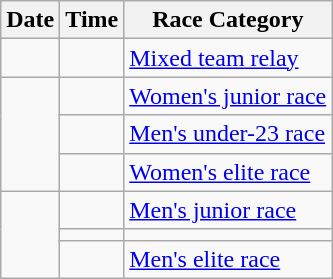<table class="wikitable">
<tr>
<th>Date</th>
<th>Time</th>
<th>Race Category</th>
</tr>
<tr>
<td></td>
<td></td>
<td><a href='#'>Mixed team relay</a></td>
</tr>
<tr>
<td rowspan=3></td>
<td></td>
<td><a href='#'>Women's junior race</a></td>
</tr>
<tr>
<td></td>
<td><a href='#'>Men's under-23 race</a></td>
</tr>
<tr>
<td></td>
<td><a href='#'>Women's elite race</a></td>
</tr>
<tr>
<td rowspan=3></td>
<td></td>
<td><a href='#'>Men's junior race</a></td>
</tr>
<tr>
<td></td>
<td><a href='#'></a></td>
</tr>
<tr>
<td></td>
<td><a href='#'>Men's elite race</a></td>
</tr>
</table>
